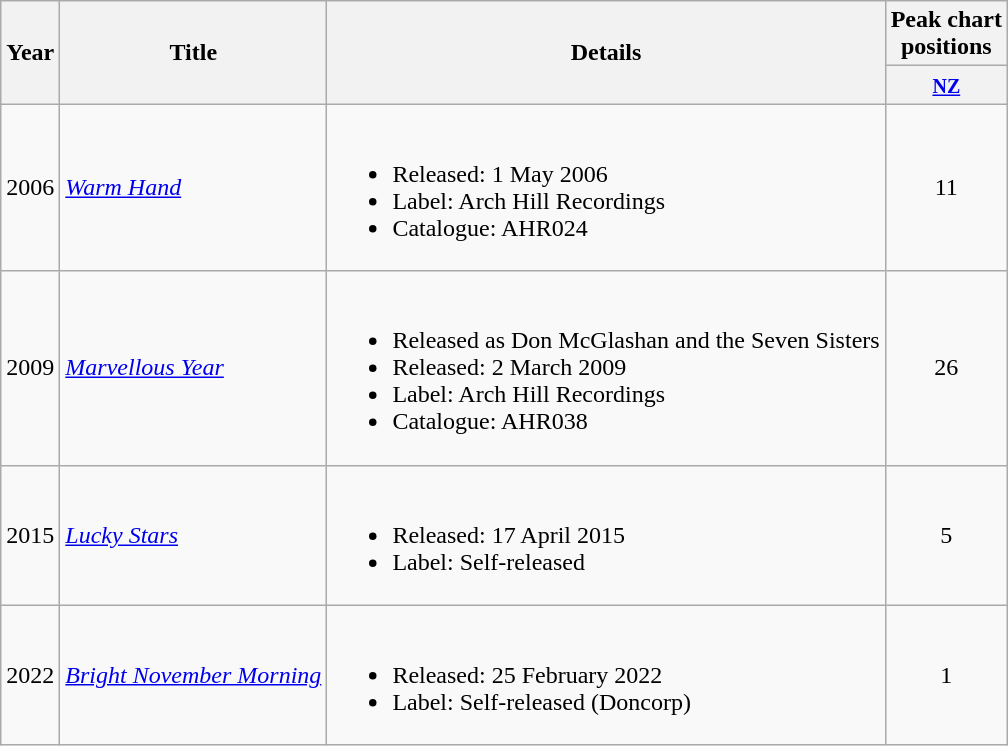<table class="wikitable plainrowheaders">
<tr>
<th rowspan="2">Year</th>
<th rowspan="2">Title</th>
<th rowspan="2">Details</th>
<th>Peak chart<br>positions</th>
</tr>
<tr>
<th><small><a href='#'>NZ</a></small><br></th>
</tr>
<tr>
<td>2006</td>
<td><em><a href='#'>Warm Hand</a></em></td>
<td><br><ul><li>Released: 1 May 2006</li><li>Label: Arch Hill Recordings</li><li>Catalogue: AHR024</li></ul></td>
<td align="center">11</td>
</tr>
<tr>
<td>2009</td>
<td><em><a href='#'>Marvellous Year</a></em></td>
<td><br><ul><li>Released as Don McGlashan and the Seven Sisters</li><li>Released: 2 March 2009</li><li>Label: Arch Hill Recordings</li><li>Catalogue: AHR038</li></ul></td>
<td align="center">26</td>
</tr>
<tr>
<td>2015</td>
<td><em><a href='#'>Lucky Stars</a></em></td>
<td><br><ul><li>Released: 17 April 2015</li><li>Label: Self-released</li></ul></td>
<td align="center">5</td>
</tr>
<tr>
<td>2022</td>
<td><em><a href='#'>Bright November Morning</a></em></td>
<td><br><ul><li>Released: 25 February 2022</li><li>Label: Self-released (Doncorp)</li></ul></td>
<td align="center">1</td>
</tr>
</table>
